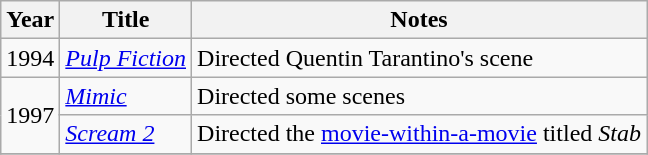<table class="wikitable">
<tr>
<th>Year</th>
<th>Title</th>
<th>Notes</th>
</tr>
<tr>
<td>1994</td>
<td style="text-align:left;"><em><a href='#'>Pulp Fiction</a></em></td>
<td>Directed Quentin Tarantino's scene</td>
</tr>
<tr>
<td rowspan="2">1997</td>
<td style="text-align:left;"><em><a href='#'>Mimic</a></em></td>
<td>Directed some scenes</td>
</tr>
<tr>
<td style="text-align:left;"><em><a href='#'>Scream 2</a></em></td>
<td>Directed the <a href='#'>movie-within-a-movie</a> titled <em>Stab</em></td>
</tr>
<tr>
</tr>
</table>
